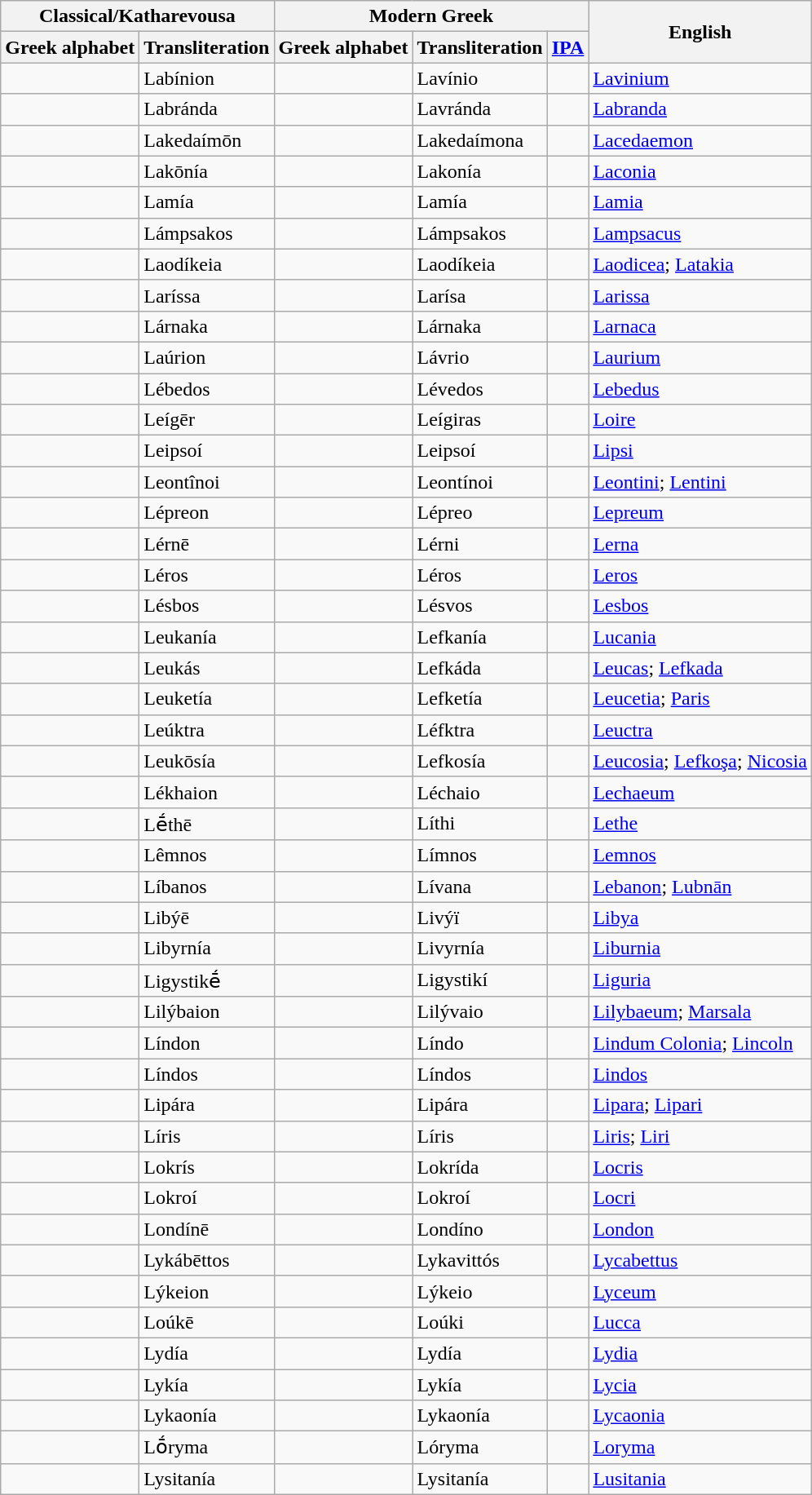<table class="wikitable">
<tr>
<th colspan="2">Classical/Katharevousa</th>
<th colspan="3">Modern Greek</th>
<th rowspan="2">English</th>
</tr>
<tr>
<th>Greek alphabet</th>
<th>Transliteration</th>
<th>Greek alphabet</th>
<th>Transliteration</th>
<th><a href='#'>IPA</a></th>
</tr>
<tr>
<td></td>
<td>Labínion</td>
<td></td>
<td>Lavínio</td>
<td></td>
<td><a href='#'>Lavinium</a></td>
</tr>
<tr>
<td></td>
<td>Labránda</td>
<td></td>
<td>Lavránda</td>
<td></td>
<td><a href='#'>Labranda</a></td>
</tr>
<tr>
<td></td>
<td>Lakedaímōn</td>
<td></td>
<td>Lakedaímona</td>
<td></td>
<td><a href='#'>Lacedaemon</a></td>
</tr>
<tr>
<td></td>
<td>Lakōnía</td>
<td></td>
<td>Lakonía</td>
<td></td>
<td><a href='#'>Laconia</a></td>
</tr>
<tr>
<td></td>
<td>Lamía</td>
<td></td>
<td>Lamía</td>
<td></td>
<td><a href='#'>Lamia</a></td>
</tr>
<tr>
<td></td>
<td>Lámpsakos</td>
<td></td>
<td>Lámpsakos</td>
<td></td>
<td><a href='#'>Lampsacus</a></td>
</tr>
<tr>
<td></td>
<td>Laodíkeia</td>
<td></td>
<td>Laodíkeia</td>
<td></td>
<td><a href='#'>Laodicea</a>; <a href='#'>Latakia</a></td>
</tr>
<tr>
<td></td>
<td>Laríssa</td>
<td></td>
<td>Larísa</td>
<td></td>
<td><a href='#'>Larissa</a></td>
</tr>
<tr>
<td></td>
<td>Lárnaka</td>
<td></td>
<td>Lárnaka</td>
<td></td>
<td><a href='#'>Larnaca</a></td>
</tr>
<tr>
<td></td>
<td>Laúrion</td>
<td></td>
<td>Lávrio</td>
<td></td>
<td><a href='#'>Laurium</a></td>
</tr>
<tr>
<td></td>
<td>Lébedos</td>
<td></td>
<td>Lévedos</td>
<td></td>
<td><a href='#'>Lebedus</a></td>
</tr>
<tr>
<td></td>
<td>Leígēr</td>
<td></td>
<td>Leígiras</td>
<td></td>
<td><a href='#'>Loire</a></td>
</tr>
<tr>
<td></td>
<td>Leipsoí</td>
<td></td>
<td>Leipsoí</td>
<td></td>
<td><a href='#'>Lipsi</a></td>
</tr>
<tr>
<td></td>
<td>Leontînoi</td>
<td></td>
<td>Leontínoi</td>
<td></td>
<td><a href='#'>Leontini</a>; <a href='#'>Lentini</a></td>
</tr>
<tr>
<td></td>
<td>Lépreon</td>
<td></td>
<td>Lépreo</td>
<td></td>
<td><a href='#'>Lepreum</a></td>
</tr>
<tr>
<td></td>
<td>Lérnē</td>
<td></td>
<td>Lérni</td>
<td></td>
<td><a href='#'>Lerna</a></td>
</tr>
<tr>
<td></td>
<td>Léros</td>
<td></td>
<td>Léros</td>
<td></td>
<td><a href='#'>Leros</a></td>
</tr>
<tr>
<td></td>
<td>Lésbos</td>
<td></td>
<td>Lésvos</td>
<td></td>
<td><a href='#'>Lesbos</a></td>
</tr>
<tr>
<td></td>
<td>Leukanía</td>
<td></td>
<td>Lefkanía</td>
<td></td>
<td><a href='#'>Lucania</a></td>
</tr>
<tr>
<td></td>
<td>Leukás</td>
<td></td>
<td>Lefkáda</td>
<td></td>
<td><a href='#'>Leucas</a>; <a href='#'>Lefkada</a></td>
</tr>
<tr>
<td></td>
<td>Leuketía</td>
<td></td>
<td>Lefketía</td>
<td></td>
<td><a href='#'>Leucetia</a>; <a href='#'>Paris</a></td>
</tr>
<tr>
<td></td>
<td>Leúktra</td>
<td></td>
<td>Léfktra</td>
<td></td>
<td><a href='#'>Leuctra</a></td>
</tr>
<tr>
<td></td>
<td>Leukōsía</td>
<td></td>
<td>Lefkosía</td>
<td></td>
<td><a href='#'>Leucosia</a>; <a href='#'>Lefkoşa</a>; <a href='#'>Nicosia</a></td>
</tr>
<tr>
<td></td>
<td>Lékhaion</td>
<td></td>
<td>Léchaio</td>
<td></td>
<td><a href='#'>Lechaeum</a></td>
</tr>
<tr>
<td></td>
<td>Lḗthē</td>
<td></td>
<td>Líthi</td>
<td></td>
<td><a href='#'>Lethe</a></td>
</tr>
<tr>
<td></td>
<td>Lêmnos</td>
<td></td>
<td>Límnos</td>
<td></td>
<td><a href='#'>Lemnos</a></td>
</tr>
<tr>
<td></td>
<td>Líbanos</td>
<td></td>
<td>Lívana</td>
<td></td>
<td><a href='#'>Lebanon</a>; <a href='#'>Lubnān</a></td>
</tr>
<tr>
<td></td>
<td>Libýē</td>
<td></td>
<td>Livýï</td>
<td></td>
<td><a href='#'>Libya</a></td>
</tr>
<tr>
<td></td>
<td>Libyrnía</td>
<td></td>
<td>Livyrnía</td>
<td></td>
<td><a href='#'>Liburnia</a></td>
</tr>
<tr>
<td></td>
<td>Ligystikḗ</td>
<td></td>
<td>Ligystikí</td>
<td></td>
<td><a href='#'>Liguria</a></td>
</tr>
<tr>
<td></td>
<td>Lilýbaion</td>
<td></td>
<td>Lilývaio</td>
<td></td>
<td><a href='#'>Lilybaeum</a>; <a href='#'>Marsala</a></td>
</tr>
<tr>
<td></td>
<td>Líndon</td>
<td></td>
<td>Líndo</td>
<td></td>
<td><a href='#'>Lindum Colonia</a>; <a href='#'>Lincoln</a></td>
</tr>
<tr>
<td></td>
<td>Líndos</td>
<td></td>
<td>Líndos</td>
<td></td>
<td><a href='#'>Lindos</a></td>
</tr>
<tr>
<td></td>
<td>Lipára</td>
<td></td>
<td>Lipára</td>
<td></td>
<td><a href='#'>Lipara</a>; <a href='#'>Lipari</a></td>
</tr>
<tr>
<td></td>
<td>Líris</td>
<td></td>
<td>Líris</td>
<td></td>
<td><a href='#'>Liris</a>; <a href='#'>Liri</a></td>
</tr>
<tr>
<td></td>
<td>Lokrís</td>
<td></td>
<td>Lokrída</td>
<td></td>
<td><a href='#'>Locris</a></td>
</tr>
<tr>
<td></td>
<td>Lokroí</td>
<td></td>
<td>Lokroí</td>
<td></td>
<td><a href='#'>Locri</a></td>
</tr>
<tr>
<td></td>
<td>Londínē</td>
<td></td>
<td>Londíno</td>
<td></td>
<td><a href='#'>London</a></td>
</tr>
<tr>
<td></td>
<td>Lykábēttos</td>
<td></td>
<td>Lykavittós</td>
<td></td>
<td><a href='#'>Lycabettus</a></td>
</tr>
<tr>
<td></td>
<td>Lýkeion</td>
<td></td>
<td>Lýkeio</td>
<td></td>
<td><a href='#'>Lyceum</a></td>
</tr>
<tr>
<td></td>
<td>Loúkē</td>
<td></td>
<td>Loúki</td>
<td></td>
<td><a href='#'>Lucca</a></td>
</tr>
<tr>
<td></td>
<td>Lydía</td>
<td></td>
<td>Lydía</td>
<td></td>
<td><a href='#'>Lydia</a></td>
</tr>
<tr>
<td></td>
<td>Lykía</td>
<td></td>
<td>Lykía</td>
<td></td>
<td><a href='#'>Lycia</a></td>
</tr>
<tr>
<td></td>
<td>Lykaonía</td>
<td></td>
<td>Lykaonía</td>
<td></td>
<td><a href='#'>Lycaonia</a></td>
</tr>
<tr>
<td></td>
<td>Lṓryma</td>
<td></td>
<td>Lóryma</td>
<td></td>
<td><a href='#'>Loryma</a></td>
</tr>
<tr>
<td></td>
<td>Lysitanía</td>
<td></td>
<td>Lysitanía</td>
<td></td>
<td><a href='#'>Lusitania</a></td>
</tr>
</table>
